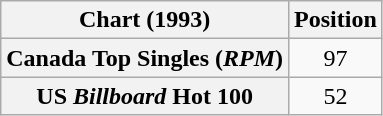<table class="wikitable sortable plainrowheaders" style="text-align:center">
<tr>
<th>Chart (1993)</th>
<th>Position</th>
</tr>
<tr>
<th scope="row">Canada Top Singles (<em>RPM</em>)</th>
<td>97</td>
</tr>
<tr>
<th scope="row">US <em>Billboard</em> Hot 100</th>
<td>52</td>
</tr>
</table>
